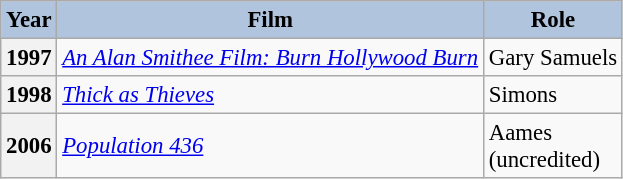<table class="wikitable plainrowheaders" style="font-size:95%;">
<tr>
<th scope="col" style="background:#B0C4DE;">Year</th>
<th scope="col" style="background:#B0C4DE;">Film</th>
<th scope="col" style="background:#B0C4DE;">Role</th>
</tr>
<tr>
<th scope="row">1997</th>
<td><em><a href='#'>An Alan Smithee Film: Burn Hollywood Burn</a></em></td>
<td>Gary Samuels</td>
</tr>
<tr>
<th scope="row">1998</th>
<td><em><a href='#'>Thick as Thieves</a></em></td>
<td>Simons</td>
</tr>
<tr>
<th scope="row">2006</th>
<td><em><a href='#'>Population 436</a></em></td>
<td>Aames<br>(uncredited)</td>
</tr>
</table>
